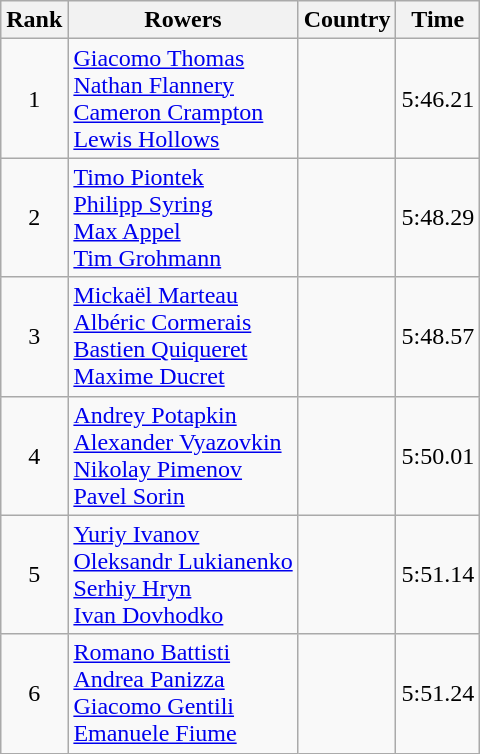<table class="wikitable" style="text-align:center">
<tr>
<th>Rank</th>
<th>Rowers</th>
<th>Country</th>
<th>Time</th>
</tr>
<tr>
<td>1</td>
<td align="left"><a href='#'>Giacomo Thomas</a><br><a href='#'>Nathan Flannery</a><br><a href='#'>Cameron Crampton</a><br><a href='#'>Lewis Hollows</a></td>
<td align="left"></td>
<td>5:46.21</td>
</tr>
<tr>
<td>2</td>
<td align="left"><a href='#'>Timo Piontek</a><br><a href='#'>Philipp Syring</a><br><a href='#'>Max Appel</a><br><a href='#'>Tim Grohmann</a></td>
<td align="left"></td>
<td>5:48.29</td>
</tr>
<tr>
<td>3</td>
<td align="left"><a href='#'>Mickaël Marteau</a><br><a href='#'>Albéric Cormerais</a><br><a href='#'>Bastien Quiqueret</a><br><a href='#'>Maxime Ducret</a></td>
<td align="left"></td>
<td>5:48.57</td>
</tr>
<tr>
<td>4</td>
<td align="left"><a href='#'>Andrey Potapkin</a><br><a href='#'>Alexander Vyazovkin</a><br><a href='#'>Nikolay Pimenov</a><br><a href='#'>Pavel Sorin</a></td>
<td align="left"></td>
<td>5:50.01</td>
</tr>
<tr>
<td>5</td>
<td align="left"><a href='#'>Yuriy Ivanov</a><br><a href='#'>Oleksandr Lukianenko</a><br><a href='#'>Serhiy Hryn</a><br><a href='#'>Ivan Dovhodko</a></td>
<td align="left"></td>
<td>5:51.14</td>
</tr>
<tr>
<td>6</td>
<td align="left"><a href='#'>Romano Battisti</a><br><a href='#'>Andrea Panizza</a><br><a href='#'>Giacomo Gentili</a><br><a href='#'>Emanuele Fiume</a></td>
<td align="left"></td>
<td>5:51.24</td>
</tr>
</table>
